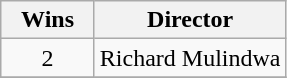<table class="wikitable" style="text-align:center;">
<tr>
<th scope="col" width="55">Wins</th>
<th scope="col" align="center">Director</th>
</tr>
<tr>
<td style="text-align:center;">2</td>
<td>Richard Mulindwa</td>
</tr>
<tr>
</tr>
</table>
